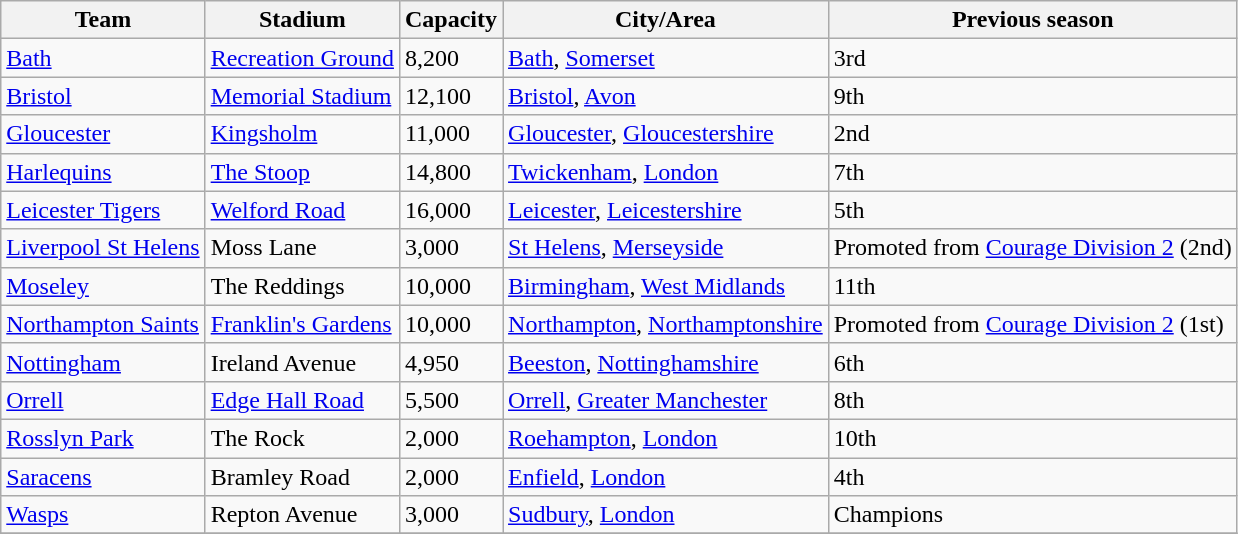<table class="wikitable sortable">
<tr>
<th>Team</th>
<th>Stadium</th>
<th>Capacity</th>
<th>City/Area</th>
<th>Previous season</th>
</tr>
<tr>
<td><a href='#'>Bath</a></td>
<td><a href='#'>Recreation Ground</a></td>
<td>8,200</td>
<td><a href='#'>Bath</a>, <a href='#'>Somerset</a></td>
<td>3rd</td>
</tr>
<tr>
<td><a href='#'>Bristol</a></td>
<td><a href='#'>Memorial Stadium</a></td>
<td>12,100</td>
<td><a href='#'>Bristol</a>, <a href='#'>Avon</a></td>
<td>9th</td>
</tr>
<tr>
<td><a href='#'>Gloucester</a></td>
<td><a href='#'>Kingsholm</a></td>
<td>11,000</td>
<td><a href='#'>Gloucester</a>, <a href='#'>Gloucestershire</a></td>
<td>2nd</td>
</tr>
<tr>
<td><a href='#'>Harlequins</a></td>
<td><a href='#'>The Stoop</a></td>
<td>14,800</td>
<td><a href='#'>Twickenham</a>, <a href='#'>London</a></td>
<td>7th</td>
</tr>
<tr>
<td><a href='#'>Leicester Tigers</a></td>
<td><a href='#'>Welford Road</a></td>
<td>16,000</td>
<td><a href='#'>Leicester</a>, <a href='#'>Leicestershire</a></td>
<td>5th</td>
</tr>
<tr>
<td><a href='#'>Liverpool St Helens</a></td>
<td>Moss Lane</td>
<td>3,000</td>
<td><a href='#'>St Helens</a>, <a href='#'>Merseyside</a></td>
<td>Promoted from <a href='#'>Courage Division 2</a> (2nd)</td>
</tr>
<tr>
<td><a href='#'>Moseley</a></td>
<td>The Reddings</td>
<td>10,000</td>
<td><a href='#'>Birmingham</a>, <a href='#'>West Midlands</a></td>
<td>11th</td>
</tr>
<tr>
<td><a href='#'>Northampton Saints</a></td>
<td><a href='#'>Franklin's Gardens</a></td>
<td>10,000</td>
<td><a href='#'>Northampton</a>, <a href='#'>Northamptonshire</a></td>
<td>Promoted from <a href='#'>Courage Division 2</a> (1st)</td>
</tr>
<tr>
<td><a href='#'>Nottingham</a></td>
<td>Ireland Avenue</td>
<td>4,950</td>
<td><a href='#'>Beeston</a>, <a href='#'>Nottinghamshire</a></td>
<td>6th</td>
</tr>
<tr>
<td><a href='#'>Orrell</a></td>
<td><a href='#'>Edge Hall Road</a></td>
<td>5,500</td>
<td><a href='#'>Orrell</a>, <a href='#'>Greater Manchester</a></td>
<td>8th</td>
</tr>
<tr>
<td><a href='#'>Rosslyn Park</a></td>
<td>The Rock</td>
<td>2,000</td>
<td><a href='#'>Roehampton</a>, <a href='#'>London</a></td>
<td>10th</td>
</tr>
<tr>
<td><a href='#'>Saracens</a></td>
<td>Bramley Road</td>
<td>2,000</td>
<td><a href='#'>Enfield</a>, <a href='#'>London</a></td>
<td>4th</td>
</tr>
<tr>
<td><a href='#'>Wasps</a></td>
<td>Repton Avenue</td>
<td>3,000</td>
<td><a href='#'>Sudbury</a>, <a href='#'>London</a></td>
<td>Champions</td>
</tr>
<tr>
</tr>
</table>
